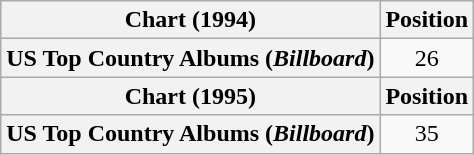<table class="wikitable plainrowheaders" style="text-align:center">
<tr>
<th scope="col">Chart (1994)</th>
<th scope="col">Position</th>
</tr>
<tr>
<th scope="row">US Top Country Albums (<em>Billboard</em>)</th>
<td>26</td>
</tr>
<tr>
<th scope="col">Chart (1995)</th>
<th scope="col">Position</th>
</tr>
<tr>
<th scope="row">US Top Country Albums (<em>Billboard</em>)</th>
<td>35</td>
</tr>
</table>
